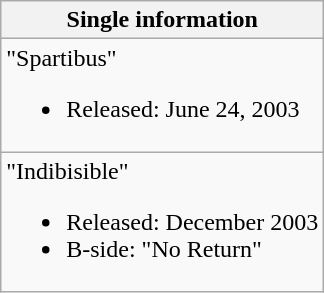<table class="wikitable">
<tr>
<th>Single information</th>
</tr>
<tr>
<td align="left">"Spartibus"<br><ul><li>Released: June 24, 2003</li></ul></td>
</tr>
<tr>
<td align="left">"Indibisible"<br><ul><li>Released: December 2003</li><li>B-side: "No Return"</li></ul></td>
</tr>
</table>
